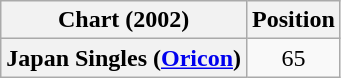<table class="wikitable plainrowheaders">
<tr>
<th>Chart (2002)</th>
<th>Position</th>
</tr>
<tr>
<th scope="row">Japan Singles (<a href='#'>Oricon</a>)</th>
<td align="center">65</td>
</tr>
</table>
